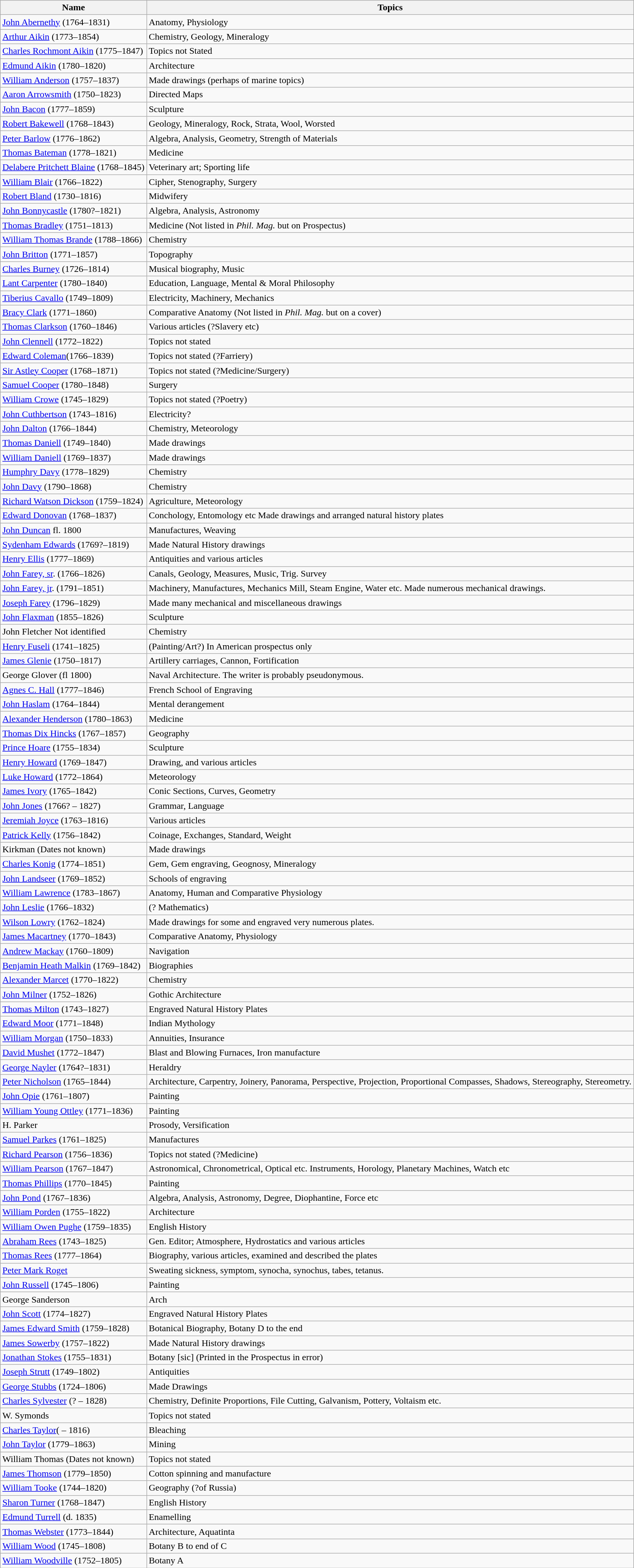<table class="wikitable">
<tr>
<th>Name</th>
<th>Topics</th>
</tr>
<tr>
<td><a href='#'>John Abernethy</a> (1764–1831)</td>
<td>Anatomy, Physiology</td>
</tr>
<tr>
<td><a href='#'>Arthur Aikin</a> (1773–1854)</td>
<td>Chemistry, Geology, Mineralogy</td>
</tr>
<tr>
<td><a href='#'>Charles Rochmont Aikin</a> (1775–1847)</td>
<td>Topics not Stated</td>
</tr>
<tr>
<td><a href='#'>Edmund Aikin</a> (1780–1820)</td>
<td>Architecture</td>
</tr>
<tr>
<td><a href='#'>William Anderson</a> (1757–1837)</td>
<td>Made drawings (perhaps of marine topics)</td>
</tr>
<tr>
<td><a href='#'>Aaron Arrowsmith</a> (1750–1823)</td>
<td>Directed Maps</td>
</tr>
<tr>
<td><a href='#'>John Bacon</a> (1777–1859)</td>
<td>Sculpture</td>
</tr>
<tr>
<td><a href='#'>Robert Bakewell</a> (1768–1843)</td>
<td>Geology, Mineralogy, Rock, Strata, Wool, Worsted</td>
</tr>
<tr>
<td><a href='#'>Peter Barlow</a> (1776–1862)</td>
<td>Algebra, Analysis, Geometry, Strength of Materials</td>
</tr>
<tr>
<td><a href='#'>Thomas Bateman</a> (1778–1821)</td>
<td>Medicine</td>
</tr>
<tr>
<td><a href='#'>Delabere Pritchett Blaine</a> (1768–1845)</td>
<td>Veterinary art; Sporting life</td>
</tr>
<tr>
<td><a href='#'>William Blair</a> (1766–1822)</td>
<td>Cipher, Stenography, Surgery</td>
</tr>
<tr>
<td><a href='#'>Robert Bland</a> (1730–1816)</td>
<td>Midwifery</td>
</tr>
<tr>
<td><a href='#'>John Bonnycastle</a> (1780?–1821)</td>
<td>Algebra, Analysis, Astronomy</td>
</tr>
<tr>
<td><a href='#'>Thomas Bradley</a> (1751–1813)</td>
<td>Medicine (Not listed in <em>Phil. Mag.</em> but on Prospectus)</td>
</tr>
<tr>
<td><a href='#'>William Thomas Brande</a> (1788–1866)</td>
<td>Chemistry</td>
</tr>
<tr>
<td><a href='#'>John Britton</a> (1771–1857)</td>
<td>Topography</td>
</tr>
<tr>
<td><a href='#'>Charles Burney</a> (1726–1814)</td>
<td>Musical biography, Music</td>
</tr>
<tr>
<td><a href='#'>Lant Carpenter</a> (1780–1840)</td>
<td>Education, Language, Mental & Moral Philosophy</td>
</tr>
<tr>
<td><a href='#'>Tiberius Cavallo</a> (1749–1809)</td>
<td>Electricity, Machinery, Mechanics</td>
</tr>
<tr>
<td><a href='#'>Bracy Clark</a> (1771–1860)</td>
<td>Comparative Anatomy (Not listed in <em>Phil. Mag.</em> but on a cover)</td>
</tr>
<tr>
<td><a href='#'>Thomas Clarkson</a> (1760–1846)</td>
<td>Various articles (?Slavery etc)</td>
</tr>
<tr>
<td><a href='#'>John Clennell</a> (1772–1822)</td>
<td>Topics not stated</td>
</tr>
<tr>
<td><a href='#'>Edward Coleman</a>(1766–1839)</td>
<td>Topics not stated (?Farriery)</td>
</tr>
<tr>
<td><a href='#'>Sir Astley Cooper</a> (1768–1871)</td>
<td>Topics not stated (?Medicine/Surgery)</td>
</tr>
<tr>
<td><a href='#'>Samuel Cooper</a> (1780–1848)</td>
<td>Surgery</td>
</tr>
<tr>
<td><a href='#'>William Crowe</a> (1745–1829)</td>
<td>Topics not stated (?Poetry)</td>
</tr>
<tr>
<td><a href='#'>John Cuthbertson</a> (1743–1816)</td>
<td>Electricity?</td>
</tr>
<tr>
<td><a href='#'>John Dalton</a> (1766–1844)</td>
<td>Chemistry, Meteorology</td>
</tr>
<tr>
<td><a href='#'>Thomas Daniell</a> (1749–1840)</td>
<td>Made drawings</td>
</tr>
<tr>
<td><a href='#'>William Daniell</a> (1769–1837)</td>
<td>Made drawings</td>
</tr>
<tr>
<td><a href='#'>Humphry Davy</a> (1778–1829)</td>
<td>Chemistry</td>
</tr>
<tr>
<td><a href='#'>John Davy</a> (1790–1868)</td>
<td>Chemistry</td>
</tr>
<tr>
<td><a href='#'>Richard Watson Dickson</a> (1759–1824)</td>
<td>Agriculture, Meteorology</td>
</tr>
<tr>
<td><a href='#'>Edward Donovan</a> (1768–1837)</td>
<td>Conchology, Entomology etc Made drawings and arranged natural history plates</td>
</tr>
<tr>
<td><a href='#'>John Duncan</a> fl. 1800</td>
<td>Manufactures, Weaving</td>
</tr>
<tr>
<td><a href='#'>Sydenham Edwards</a> (1769?–1819)</td>
<td>Made Natural History drawings</td>
</tr>
<tr>
<td><a href='#'>Henry Ellis</a> (1777–1869)</td>
<td>Antiquities and various articles</td>
</tr>
<tr>
<td><a href='#'>John Farey, sr</a>. (1766–1826)</td>
<td>Canals, Geology, Measures, Music, Trig. Survey</td>
</tr>
<tr>
<td><a href='#'>John Farey, jr</a>. (1791–1851)</td>
<td>Machinery, Manufactures, Mechanics Mill, Steam Engine, Water etc. Made numerous mechanical drawings.</td>
</tr>
<tr>
<td><a href='#'>Joseph Farey</a> (1796–1829)</td>
<td>Made many mechanical and miscellaneous drawings</td>
</tr>
<tr>
<td><a href='#'>John Flaxman</a> (1855–1826)</td>
<td>Sculpture</td>
</tr>
<tr>
<td>John Fletcher Not identified</td>
<td>Chemistry</td>
</tr>
<tr>
<td><a href='#'>Henry Fuseli</a> (1741–1825)</td>
<td>(Painting/Art?) In American prospectus only</td>
</tr>
<tr>
<td><a href='#'>James Glenie</a> (1750–1817)</td>
<td>Artillery carriages, Cannon, Fortification</td>
</tr>
<tr>
<td>George Glover (fl 1800)</td>
<td>Naval Architecture. The writer is probably pseudonymous.</td>
</tr>
<tr>
<td><a href='#'>Agnes C. Hall</a> (1777–1846)</td>
<td>French School of Engraving</td>
</tr>
<tr>
<td><a href='#'>John Haslam</a> (1764–1844)</td>
<td>Mental derangement</td>
</tr>
<tr>
<td><a href='#'>Alexander Henderson</a> (1780–1863)</td>
<td>Medicine</td>
</tr>
<tr>
<td><a href='#'>Thomas Dix Hincks</a> (1767–1857)</td>
<td>Geography</td>
</tr>
<tr>
<td><a href='#'>Prince Hoare</a> (1755–1834)</td>
<td>Sculpture</td>
</tr>
<tr>
<td><a href='#'>Henry Howard</a> (1769–1847)</td>
<td>Drawing, and various articles</td>
</tr>
<tr>
<td><a href='#'>Luke Howard</a> (1772–1864)</td>
<td>Meteorology</td>
</tr>
<tr>
<td><a href='#'>James Ivory</a> (1765–1842)</td>
<td>Conic Sections, Curves, Geometry</td>
</tr>
<tr>
<td><a href='#'>John Jones</a> (1766? – 1827)</td>
<td>Grammar, Language</td>
</tr>
<tr>
<td><a href='#'>Jeremiah Joyce</a> (1763–1816)</td>
<td>Various articles</td>
</tr>
<tr>
<td><a href='#'>Patrick Kelly</a> (1756–1842)</td>
<td>Coinage, Exchanges, Standard, Weight</td>
</tr>
<tr>
<td>Kirkman (Dates not known)</td>
<td>Made drawings</td>
</tr>
<tr>
<td><a href='#'>Charles Konig</a> (1774–1851)</td>
<td>Gem, Gem engraving, Geognosy, Mineralogy</td>
</tr>
<tr>
<td><a href='#'>John Landseer</a> (1769–1852)</td>
<td>Schools of engraving</td>
</tr>
<tr>
<td><a href='#'>William Lawrence</a> (1783–1867)</td>
<td>Anatomy, Human and Comparative Physiology</td>
</tr>
<tr>
<td><a href='#'>John Leslie</a> (1766–1832)</td>
<td>(? Mathematics)</td>
</tr>
<tr>
<td><a href='#'>Wilson Lowry</a> (1762–1824)</td>
<td>Made drawings for some and engraved very numerous plates.</td>
</tr>
<tr>
<td><a href='#'>James Macartney</a> (1770–1843)</td>
<td>Comparative Anatomy, Physiology</td>
</tr>
<tr>
<td><a href='#'>Andrew Mackay</a> (1760–1809)</td>
<td>Navigation</td>
</tr>
<tr>
<td><a href='#'>Benjamin Heath Malkin</a> (1769–1842)</td>
<td>Biographies</td>
</tr>
<tr>
<td><a href='#'>Alexander Marcet</a> (1770–1822)</td>
<td>Chemistry</td>
</tr>
<tr>
<td><a href='#'>John Milner</a> (1752–1826)</td>
<td>Gothic Architecture</td>
</tr>
<tr>
<td><a href='#'>Thomas Milton</a> (1743–1827)</td>
<td>Engraved Natural History Plates</td>
</tr>
<tr>
<td><a href='#'>Edward Moor</a> (1771–1848)</td>
<td>Indian Mythology</td>
</tr>
<tr>
<td><a href='#'>William Morgan</a> (1750–1833)</td>
<td>Annuities, Insurance</td>
</tr>
<tr>
<td><a href='#'>David Mushet</a> (1772–1847)</td>
<td>Blast and Blowing Furnaces, Iron manufacture</td>
</tr>
<tr>
<td><a href='#'>George Nayler</a> (1764?–1831)</td>
<td>Heraldry</td>
</tr>
<tr>
<td><a href='#'>Peter Nicholson</a> (1765–1844)</td>
<td>Architecture, Carpentry, Joinery, Panorama,	Perspective, Projection, Proportional Compasses, Shadows, Stereography, Stereometry.</td>
</tr>
<tr>
<td><a href='#'>John Opie</a> (1761–1807)</td>
<td>Painting</td>
</tr>
<tr>
<td><a href='#'>William Young Ottley</a> (1771–1836)</td>
<td>Painting</td>
</tr>
<tr>
<td>H. Parker</td>
<td>Prosody, Versification</td>
</tr>
<tr>
<td><a href='#'>Samuel Parkes</a> (1761–1825)</td>
<td>Manufactures</td>
</tr>
<tr>
<td><a href='#'>Richard Pearson</a> (1756–1836)</td>
<td>Topics not stated (?Medicine)</td>
</tr>
<tr>
<td><a href='#'>William Pearson</a> (1767–1847)</td>
<td>Astronomical, Chronometrical, Optical etc. Instruments, 	Horology, Planetary Machines, Watch etc</td>
</tr>
<tr>
<td><a href='#'>Thomas Phillips</a> (1770–1845)</td>
<td>Painting</td>
</tr>
<tr>
<td><a href='#'>John Pond</a> (1767–1836)</td>
<td>Algebra, Analysis, Astronomy, Degree, Diophantine, Force etc</td>
</tr>
<tr>
<td><a href='#'>William Porden</a> (1755–1822)</td>
<td>Architecture</td>
</tr>
<tr>
<td><a href='#'>William Owen Pughe</a> (1759–1835)</td>
<td>English History</td>
</tr>
<tr>
<td><a href='#'>Abraham Rees</a> (1743–1825)</td>
<td>Gen. Editor; Atmosphere, Hydrostatics and various articles</td>
</tr>
<tr>
<td><a href='#'>Thomas Rees</a> (1777–1864)</td>
<td>Biography, various articles, examined and described the plates</td>
</tr>
<tr>
<td><a href='#'>Peter Mark Roget</a></td>
<td>Sweating sickness, symptom, synocha, synochus, tabes, tetanus.</td>
</tr>
<tr>
<td><a href='#'>John Russell</a> (1745–1806)</td>
<td>Painting</td>
</tr>
<tr>
<td>George Sanderson</td>
<td>Arch</td>
</tr>
<tr>
<td><a href='#'>John Scott</a> (1774–1827)</td>
<td>Engraved Natural History Plates</td>
</tr>
<tr>
<td><a href='#'>James Edward Smith</a> (1759–1828)</td>
<td>Botanical Biography, Botany D to the end</td>
</tr>
<tr>
<td><a href='#'>James Sowerby</a> (1757–1822)</td>
<td>Made Natural History drawings</td>
</tr>
<tr>
<td><a href='#'>Jonathan Stokes</a> (1755–1831)</td>
<td>Botany [sic] (Printed in the Prospectus in error)</td>
</tr>
<tr>
<td><a href='#'>Joseph Strutt</a> (1749–1802)</td>
<td>Antiquities</td>
</tr>
<tr>
<td><a href='#'>George Stubbs</a> (1724–1806)</td>
<td>Made Drawings</td>
</tr>
<tr>
<td><a href='#'>Charles Sylvester</a> (? – 1828)</td>
<td>Chemistry, Definite Proportions, File Cutting, 	Galvanism, Pottery, Voltaism etc.</td>
</tr>
<tr>
<td>W. Symonds</td>
<td>Topics not stated</td>
</tr>
<tr>
<td><a href='#'>Charles Taylor</a>( – 1816)</td>
<td>Bleaching</td>
</tr>
<tr>
<td><a href='#'>John Taylor</a> (1779–1863)</td>
<td>Mining</td>
</tr>
<tr>
<td>William Thomas (Dates not known)</td>
<td>Topics not stated</td>
</tr>
<tr>
<td><a href='#'>James Thomson</a> (1779–1850)</td>
<td>Cotton spinning and manufacture</td>
</tr>
<tr>
<td><a href='#'>William Tooke</a> (1744–1820)</td>
<td>Geography (?of Russia)</td>
</tr>
<tr>
<td><a href='#'>Sharon Turner</a> (1768–1847)</td>
<td>English History</td>
</tr>
<tr>
<td><a href='#'>Edmund Turrell</a> (d. 1835)</td>
<td>Enamelling</td>
</tr>
<tr>
<td><a href='#'>Thomas Webster</a> (1773–1844)</td>
<td>Architecture, Aquatinta</td>
</tr>
<tr>
<td><a href='#'>William Wood</a> (1745–1808)</td>
<td>Botany B to end of C</td>
</tr>
<tr>
<td><a href='#'>William Woodville</a> (1752–1805)</td>
<td>Botany A</td>
</tr>
</table>
